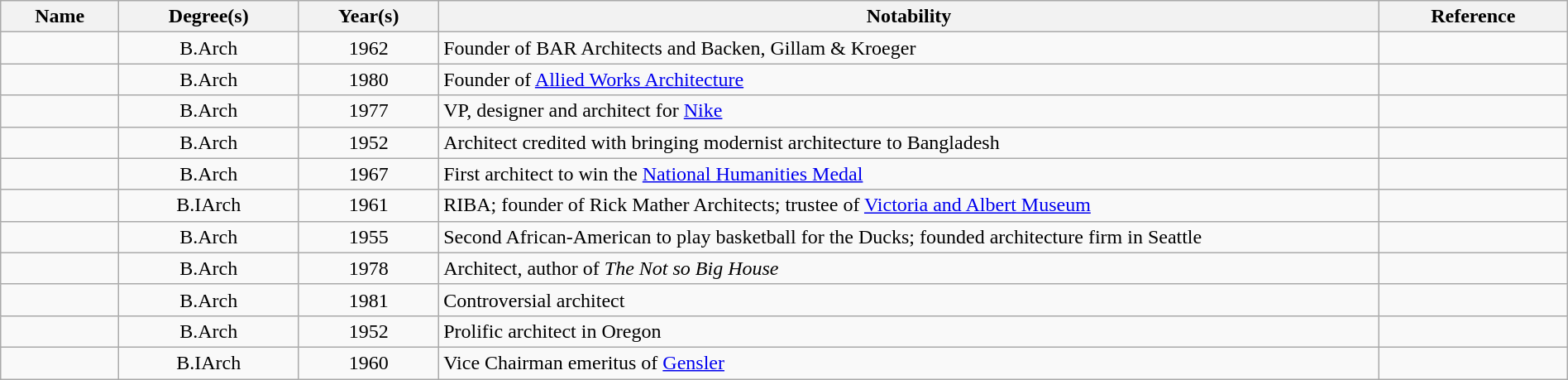<table class="wikitable sortable" style="width:100%">
<tr>
<th width="* ">Name</th>
<th>Degree(s)</th>
<th>Year(s)</th>
<th width="60%" class="unsortable">Notability</th>
<th width="* " class="unsortable">Reference</th>
</tr>
<tr>
<td></td>
<td align="center">B.Arch</td>
<td align="center">1962</td>
<td>Founder of BAR Architects and Backen, Gillam & Kroeger</td>
<td align="center"></td>
</tr>
<tr>
<td></td>
<td align="center">B.Arch</td>
<td align="center">1980</td>
<td>Founder of <a href='#'>Allied Works Architecture</a></td>
<td align="center"></td>
</tr>
<tr>
<td></td>
<td align="center">B.Arch</td>
<td align="center">1977</td>
<td>VP, designer and architect for <a href='#'>Nike</a></td>
<td align="center"></td>
</tr>
<tr>
<td></td>
<td align="center">B.Arch</td>
<td align="center">1952</td>
<td>Architect credited with bringing modernist architecture to Bangladesh</td>
<td align="center"></td>
</tr>
<tr>
<td></td>
<td align="center">B.Arch</td>
<td align="center">1967</td>
<td>First architect to win the <a href='#'>National Humanities Medal</a></td>
<td align="center"></td>
</tr>
<tr>
<td></td>
<td align="center">B.IArch</td>
<td align="center">1961</td>
<td>RIBA; founder of Rick Mather Architects; trustee of <a href='#'>Victoria and Albert Museum</a></td>
<td align="center"></td>
</tr>
<tr>
<td></td>
<td align="center">B.Arch</td>
<td align="center">1955</td>
<td>Second African-American to play basketball for the Ducks; founded architecture firm in Seattle</td>
<td align="center"></td>
</tr>
<tr>
<td></td>
<td align="center">B.Arch</td>
<td align="center">1978</td>
<td>Architect, author of <em>The Not so Big House</em></td>
<td align="center"></td>
</tr>
<tr>
<td></td>
<td align="center">B.Arch</td>
<td align="center">1981</td>
<td>Controversial architect</td>
<td align="center"></td>
</tr>
<tr>
<td></td>
<td align="center">B.Arch</td>
<td align="center">1952</td>
<td>Prolific architect in Oregon</td>
<td align="center"></td>
</tr>
<tr>
<td></td>
<td align="center">B.IArch</td>
<td align="center">1960</td>
<td>Vice Chairman emeritus of <a href='#'>Gensler</a></td>
<td align="center"></td>
</tr>
</table>
